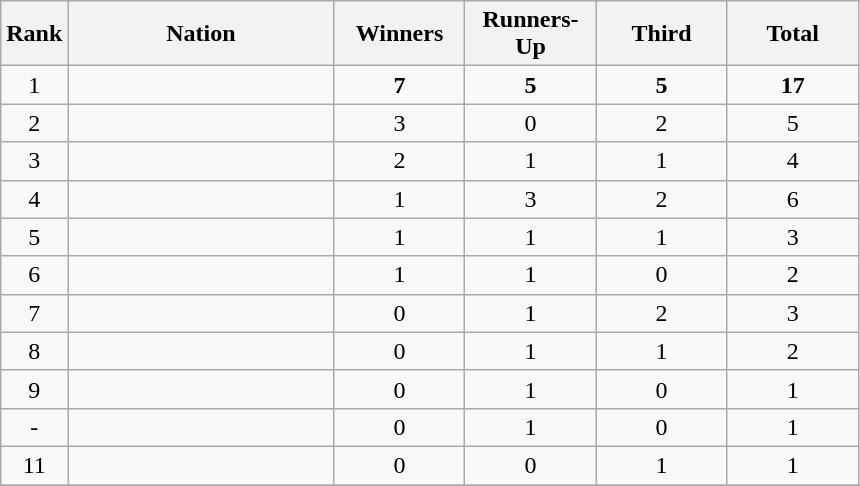<table class="wikitable" style="text-align: center;">
<tr>
<th width=20>Rank</th>
<th width=170>Nation</th>
<th width=80>Winners</th>
<th width=80>Runners-Up</th>
<th width=80>Third</th>
<th width=80>Total</th>
</tr>
<tr>
<td>1</td>
<td align=left></td>
<td><strong>7</strong></td>
<td><strong>5</strong></td>
<td><strong>5</strong></td>
<td><strong>17</strong></td>
</tr>
<tr>
<td>2</td>
<td align=left></td>
<td>3</td>
<td>0</td>
<td>2</td>
<td>5</td>
</tr>
<tr>
<td>3</td>
<td align=left></td>
<td>2</td>
<td>1</td>
<td>1</td>
<td>4</td>
</tr>
<tr>
<td>4</td>
<td align=left></td>
<td>1</td>
<td>3</td>
<td>2</td>
<td>6</td>
</tr>
<tr>
<td>5</td>
<td align=left></td>
<td>1</td>
<td>1</td>
<td>1</td>
<td>3</td>
</tr>
<tr>
<td>6</td>
<td align=left></td>
<td>1</td>
<td>1</td>
<td>0</td>
<td>2</td>
</tr>
<tr>
<td>7</td>
<td align=left></td>
<td>0</td>
<td>1</td>
<td>2</td>
<td>3</td>
</tr>
<tr>
<td>8</td>
<td align=left></td>
<td>0</td>
<td>1</td>
<td>1</td>
<td>2</td>
</tr>
<tr>
<td>9</td>
<td align=left></td>
<td>0</td>
<td>1</td>
<td>0</td>
<td>1</td>
</tr>
<tr>
<td>-</td>
<td align=left></td>
<td>0</td>
<td>1</td>
<td>0</td>
<td>1</td>
</tr>
<tr>
<td>11</td>
<td align=left></td>
<td>0</td>
<td>0</td>
<td>1</td>
<td>1</td>
</tr>
<tr>
</tr>
</table>
